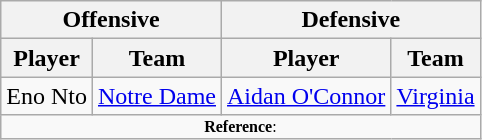<table class="wikitable" style="text-align: center;">
<tr>
<th colspan="2">Offensive</th>
<th colspan="2">Defensive</th>
</tr>
<tr>
<th>Player</th>
<th>Team</th>
<th>Player</th>
<th>Team</th>
</tr>
<tr>
<td>Eno Nto</td>
<td><a href='#'>Notre Dame</a></td>
<td><a href='#'>Aidan O'Connor</a></td>
<td><a href='#'>Virginia</a></td>
</tr>
<tr>
<td colspan="4"  style="font-size:8pt; text-align:center;"><strong>Reference</strong>:</td>
</tr>
</table>
